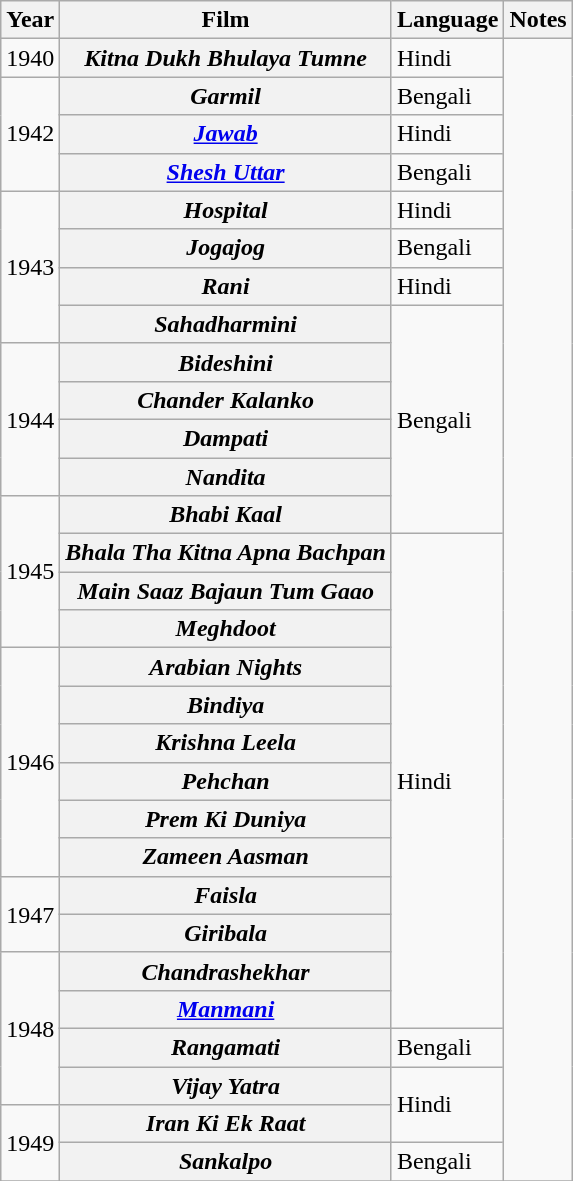<table class="wikitable sortable">
<tr>
<th>Year</th>
<th>Film</th>
<th>Language</th>
<th>Notes</th>
</tr>
<tr>
<td>1940</td>
<th><em>Kitna Dukh Bhulaya Tumne</em></th>
<td>Hindi</td>
<td rowspan=30></td>
</tr>
<tr>
<td rowspan=3>1942</td>
<th><em>Garmil</em></th>
<td>Bengali</td>
</tr>
<tr>
<th><em><a href='#'>Jawab</a></em></th>
<td>Hindi</td>
</tr>
<tr>
<th><em><a href='#'>Shesh Uttar</a></em></th>
<td>Bengali</td>
</tr>
<tr>
<td rowspan=4>1943</td>
<th><em>Hospital</em></th>
<td>Hindi</td>
</tr>
<tr>
<th><em>Jogajog</em></th>
<td>Bengali</td>
</tr>
<tr>
<th><em>Rani</em></th>
<td>Hindi</td>
</tr>
<tr>
<th><em>Sahadharmini</em></th>
<td rowspan=6>Bengali</td>
</tr>
<tr>
<td rowspan=4>1944</td>
<th><em>Bideshini</em></th>
</tr>
<tr>
<th><em>Chander Kalanko</em></th>
</tr>
<tr>
<th><em>Dampati</em></th>
</tr>
<tr>
<th><em>Nandita</em></th>
</tr>
<tr>
<td rowspan=4>1945</td>
<th><em>Bhabi Kaal</em></th>
</tr>
<tr>
<th><em>Bhala Tha Kitna Apna Bachpan</em></th>
<td rowspan=13>Hindi</td>
</tr>
<tr>
<th><em>Main Saaz Bajaun Tum Gaao</em></th>
</tr>
<tr>
<th><em>Meghdoot</em></th>
</tr>
<tr>
<td rowspan=6>1946</td>
<th><em>Arabian Nights</em></th>
</tr>
<tr>
<th><em>Bindiya</em></th>
</tr>
<tr>
<th><em>Krishna Leela</em></th>
</tr>
<tr>
<th><em>Pehchan</em></th>
</tr>
<tr>
<th><em>Prem Ki Duniya</em></th>
</tr>
<tr>
<th><em>Zameen Aasman</em></th>
</tr>
<tr>
<td rowspan=2>1947</td>
<th><em>Faisla</em></th>
</tr>
<tr>
<th><em>Giribala</em></th>
</tr>
<tr>
<td rowspan=4>1948</td>
<th><em>Chandrashekhar</em></th>
</tr>
<tr>
<th><em><a href='#'>Manmani</a></em></th>
</tr>
<tr>
<th><em>Rangamati</em></th>
<td>Bengali</td>
</tr>
<tr>
<th><em>Vijay Yatra</em></th>
<td rowspan=2>Hindi</td>
</tr>
<tr>
<td rowspan=2>1949</td>
<th><em>Iran Ki Ek Raat</em></th>
</tr>
<tr>
<th><em>Sankalpo</em></th>
<td>Bengali</td>
</tr>
<tr>
</tr>
</table>
